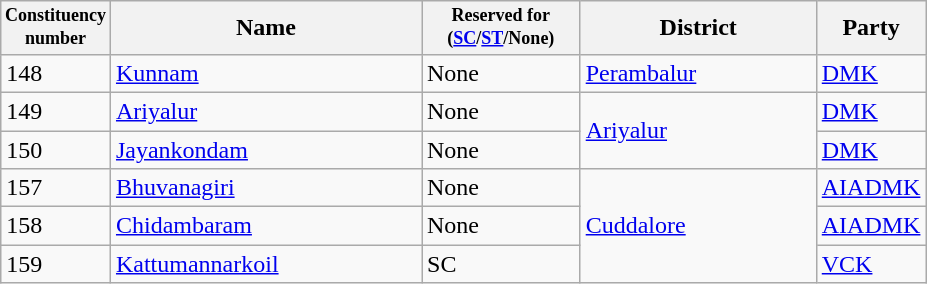<table class="wikitable sortable">
<tr>
<th width="50px" style="font-size:75%">Constituency number</th>
<th width="200px">Name</th>
<th width="100px" style="font-size:75%">Reserved for (<a href='#'>SC</a>/<a href='#'>ST</a>/None)</th>
<th width="150px">District</th>
<th>Party</th>
</tr>
<tr>
<td>148</td>
<td><a href='#'>Kunnam</a></td>
<td>None</td>
<td><a href='#'>Perambalur</a></td>
<td><a href='#'>DMK</a></td>
</tr>
<tr>
<td>149</td>
<td><a href='#'>Ariyalur</a></td>
<td>None</td>
<td rowspan="2"><a href='#'>Ariyalur</a></td>
<td><a href='#'>DMK</a></td>
</tr>
<tr>
<td>150</td>
<td><a href='#'>Jayankondam</a></td>
<td>None</td>
<td><a href='#'>DMK</a></td>
</tr>
<tr>
<td>157</td>
<td><a href='#'>Bhuvanagiri</a></td>
<td>None</td>
<td rowspan="3"><a href='#'>Cuddalore</a></td>
<td><a href='#'>AIADMK</a></td>
</tr>
<tr>
<td>158</td>
<td><a href='#'>Chidambaram</a></td>
<td>None</td>
<td><a href='#'>AIADMK</a></td>
</tr>
<tr>
<td>159</td>
<td><a href='#'>Kattumannarkoil</a></td>
<td>SC</td>
<td><a href='#'>VCK</a></td>
</tr>
</table>
